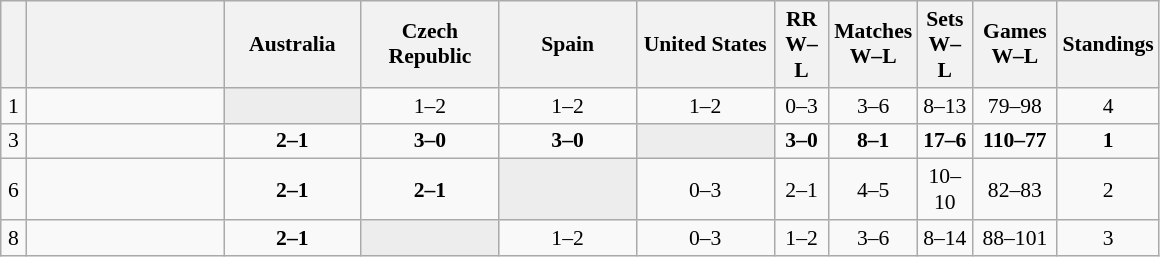<table class="wikitable" style="text-align:center; font-size:90%">
<tr>
<th width=10></th>
<th width=125></th>
<th width=85>Australia<br></th>
<th width=85>Czech Republic<br></th>
<th width=85>Spain<br></th>
<th width=85>United States<br></th>
<th width=30>RR W–L</th>
<th width=30>Matches W–L</th>
<th width=30>Sets W–L</th>
<th width=50>Games W–L</th>
<th>Standings</th>
</tr>
<tr>
<td>1</td>
<td style="text-align:left;"></td>
<td style="background:#EDEDED;"></td>
<td>1–2</td>
<td>1–2</td>
<td>1–2</td>
<td>0–3</td>
<td>3–6</td>
<td>8–13</td>
<td>79–98</td>
<td>4</td>
</tr>
<tr>
<td>3</td>
<td style="text-align:left;"><strong></strong></td>
<td><strong>2–1</strong></td>
<td><strong>3–0</strong></td>
<td><strong>3–0</strong></td>
<td style="background:#EDEDED;"></td>
<td><strong>3–0</strong></td>
<td><strong>8–1</strong></td>
<td><strong>17–6</strong></td>
<td><strong>110–77</strong></td>
<td><strong>1</strong></td>
</tr>
<tr>
<td>6</td>
<td style="text-align:left;"></td>
<td><strong>2–1</strong></td>
<td><strong>2–1</strong></td>
<td style="background:#EDEDED;"></td>
<td>0–3</td>
<td>2–1</td>
<td>4–5</td>
<td>10–10</td>
<td>82–83</td>
<td>2</td>
</tr>
<tr>
<td>8</td>
<td style="text-align:left;"></td>
<td><strong>2–1</strong></td>
<td style="background:#EDEDED;"></td>
<td>1–2</td>
<td>0–3</td>
<td>1–2</td>
<td>3–6</td>
<td>8–14</td>
<td>88–101</td>
<td>3</td>
</tr>
</table>
